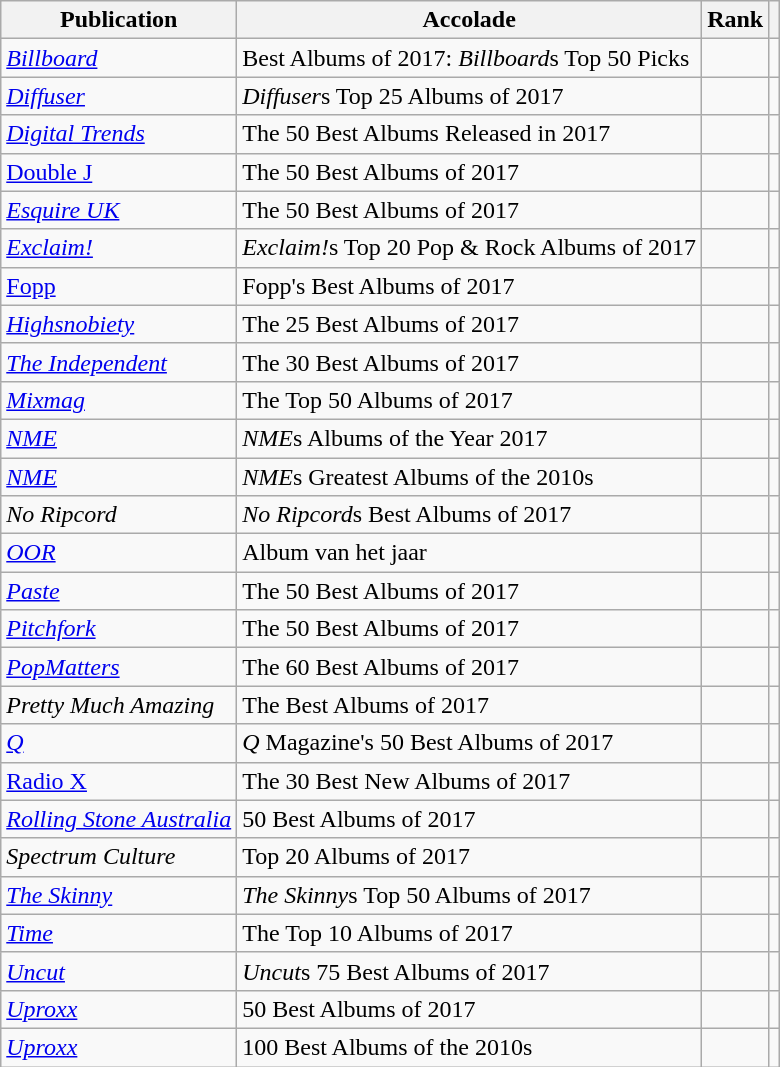<table class="sortable wikitable">
<tr>
<th>Publication</th>
<th>Accolade</th>
<th>Rank</th>
<th class="unsortable"></th>
</tr>
<tr>
<td><em><a href='#'>Billboard</a></em></td>
<td>Best Albums of 2017: <em>Billboard</em>s Top 50 Picks</td>
<td></td>
<td></td>
</tr>
<tr>
<td><em><a href='#'>Diffuser</a></em></td>
<td><em>Diffuser</em>s Top 25 Albums of 2017</td>
<td></td>
<td></td>
</tr>
<tr>
<td><em><a href='#'>Digital Trends</a></em></td>
<td>The 50 Best Albums Released in 2017</td>
<td></td>
<td></td>
</tr>
<tr>
<td><a href='#'>Double J</a></td>
<td>The 50 Best Albums of 2017</td>
<td></td>
<td></td>
</tr>
<tr>
<td><em><a href='#'>Esquire UK</a></em></td>
<td>The 50 Best Albums of 2017</td>
<td></td>
<td></td>
</tr>
<tr>
<td><em><a href='#'>Exclaim!</a></em></td>
<td><em>Exclaim!</em>s Top 20 Pop & Rock Albums of 2017</td>
<td></td>
<td></td>
</tr>
<tr>
<td><a href='#'>Fopp</a></td>
<td>Fopp's Best Albums of 2017</td>
<td></td>
<td></td>
</tr>
<tr>
<td><em><a href='#'>Highsnobiety</a></em></td>
<td>The 25 Best Albums of 2017</td>
<td></td>
<td></td>
</tr>
<tr>
<td><em><a href='#'>The Independent</a></em></td>
<td>The 30 Best Albums of 2017</td>
<td></td>
<td></td>
</tr>
<tr>
<td><em><a href='#'>Mixmag</a></em></td>
<td>The Top 50 Albums of 2017</td>
<td></td>
<td></td>
</tr>
<tr>
<td><em><a href='#'>NME</a></em></td>
<td><em>NME</em>s Albums of the Year 2017</td>
<td></td>
<td></td>
</tr>
<tr>
<td><em><a href='#'>NME</a></em></td>
<td><em>NME</em>s Greatest Albums of the 2010s</td>
<td></td>
<td></td>
</tr>
<tr>
<td><em>No Ripcord</em></td>
<td><em>No Ripcord</em>s Best Albums of 2017</td>
<td></td>
<td></td>
</tr>
<tr>
<td><em><a href='#'>OOR</a></em></td>
<td>Album van het jaar</td>
<td></td>
<td></td>
</tr>
<tr>
<td><em><a href='#'>Paste</a></em></td>
<td>The 50 Best Albums of 2017</td>
<td></td>
<td></td>
</tr>
<tr>
<td><em><a href='#'>Pitchfork</a></em></td>
<td>The 50 Best Albums of 2017</td>
<td></td>
<td></td>
</tr>
<tr>
<td><em><a href='#'>PopMatters</a></em></td>
<td>The 60 Best Albums of 2017</td>
<td></td>
<td></td>
</tr>
<tr>
<td><em>Pretty Much Amazing</em></td>
<td>The Best Albums of 2017</td>
<td></td>
<td></td>
</tr>
<tr>
<td><em><a href='#'>Q</a></em></td>
<td><em>Q</em> Magazine's 50 Best Albums of 2017</td>
<td></td>
<td></td>
</tr>
<tr>
<td><a href='#'>Radio X</a></td>
<td>The 30 Best New Albums of 2017</td>
<td></td>
<td></td>
</tr>
<tr>
<td><em><a href='#'>Rolling Stone Australia</a></em></td>
<td>50 Best Albums of 2017</td>
<td></td>
<td></td>
</tr>
<tr>
<td><em>Spectrum Culture</em></td>
<td>Top 20 Albums of 2017</td>
<td></td>
<td></td>
</tr>
<tr>
<td><em><a href='#'>The Skinny</a></em></td>
<td><em>The Skinny</em>s Top 50 Albums of 2017</td>
<td></td>
<td></td>
</tr>
<tr>
<td><em><a href='#'>Time</a></em></td>
<td>The Top 10 Albums of 2017</td>
<td></td>
<td></td>
</tr>
<tr>
<td><em><a href='#'>Uncut</a></em></td>
<td><em>Uncut</em>s 75 Best Albums of 2017</td>
<td></td>
<td></td>
</tr>
<tr>
<td><em><a href='#'>Uproxx</a></em></td>
<td>50 Best Albums of 2017</td>
<td></td>
<td></td>
</tr>
<tr>
<td><em><a href='#'>Uproxx</a></em></td>
<td>100 Best Albums of the 2010s</td>
<td></td>
<td></td>
</tr>
</table>
